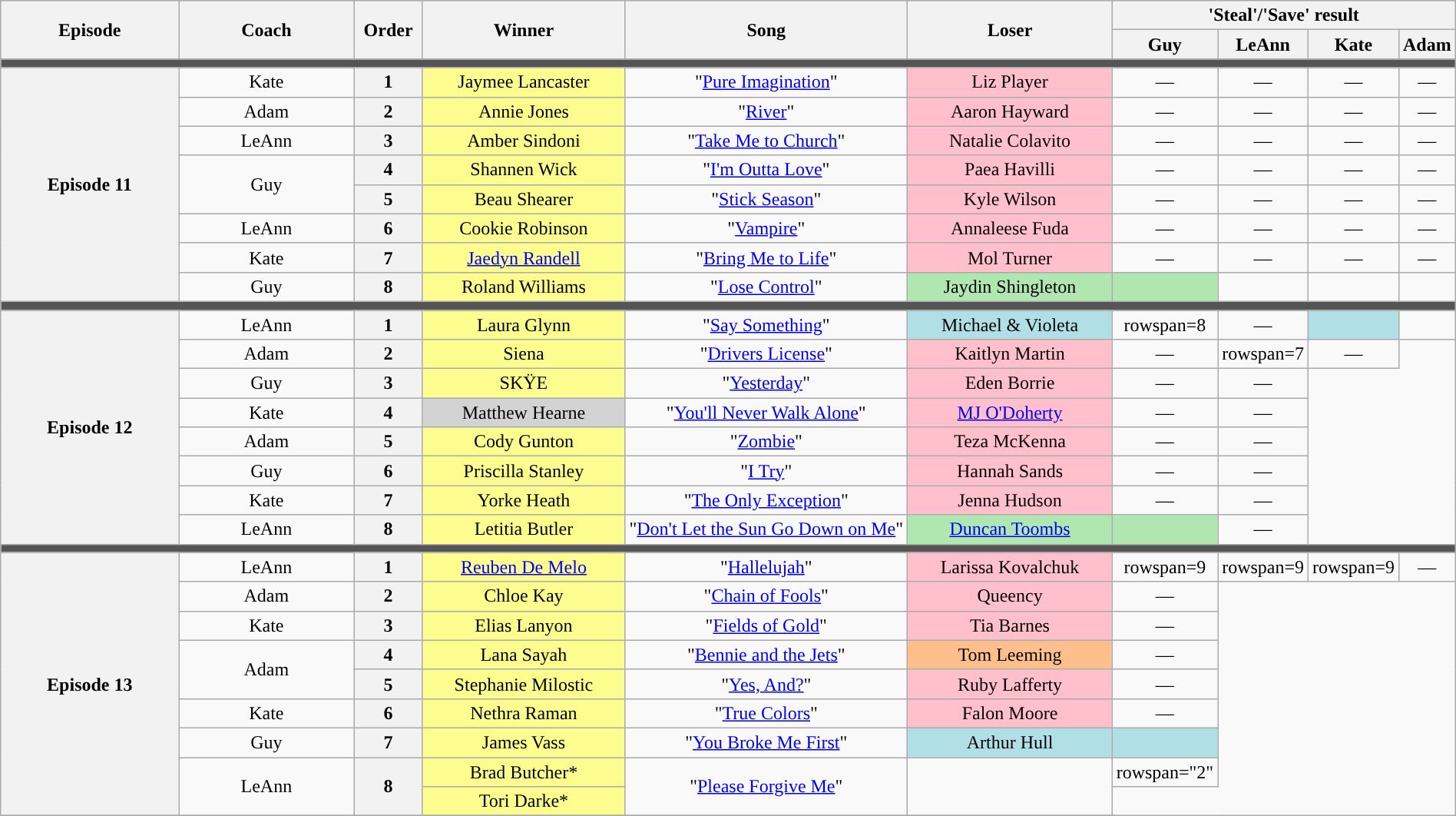<table class="wikitable" style="text-align: center; width:100%;">
<tr>
<th rowspan="2" style="width:15%;">Episode</th>
<th rowspan="2" style="width:15%;">Coach</th>
<th rowspan="2" style="width:05%;">Order</th>
<th rowspan="2" style="width:17%;">Winner</th>
<th rowspan="2" style="width:24%;">Song</th>
<th rowspan="2" style="width:17%;">Loser</th>
<th colspan="4" style="width:16%;">'Steal'/'Save' result</th>
</tr>
<tr>
<th style="width:04;">Guy</th>
<th style="width:04%;">LeAnn</th>
<th style="width:04%;">Kate</th>
<th style="width:04%;">Adam</th>
</tr>
<tr>
<td colspan="10" style="background:#555;"></td>
</tr>
<tr>
<th rowspan="8">Episode 11<br></th>
<td>Kate</td>
<th>1</th>
<td style="background:#FDFC8F;">Jaymee Lancaster</td>
<td>"<a href='#'>Pure Imagination</a>"</td>
<td style="background:pink;">Liz Player</td>
<td>—</td>
<td>—</td>
<td>—</td>
<td>—</td>
</tr>
<tr>
<td>Adam</td>
<th>2</th>
<td style="background:#FDFC8F;">Annie Jones</td>
<td>"<a href='#'>River</a>"</td>
<td style="background:pink;">Aaron Hayward</td>
<td>—</td>
<td>—</td>
<td>—</td>
<td>—</td>
</tr>
<tr>
<td>LeAnn</td>
<th>3</th>
<td style="background:#FDFC8F;">Amber Sindoni</td>
<td>"<a href='#'>Take Me to Church</a>"</td>
<td style="background:pink;">Natalie Colavito</td>
<td>—</td>
<td>—</td>
<td>—</td>
<td>—</td>
</tr>
<tr>
<td rowspan="2">Guy</td>
<th>4</th>
<td style="background:#FDFC8F;">Shannen Wick</td>
<td>"<a href='#'>I'm Outta Love</a>"</td>
<td style="background:pink;">Paea Havilli</td>
<td>—</td>
<td>—</td>
<td>—</td>
<td>—</td>
</tr>
<tr>
<th>5</th>
<td style="background:#FDFC8F;">Beau Shearer</td>
<td>"<a href='#'>Stick Season</a>"</td>
<td style="background:pink;">Kyle Wilson</td>
<td>—</td>
<td>—</td>
<td>—</td>
<td>—</td>
</tr>
<tr>
<td>LeAnn</td>
<th>6</th>
<td style="background:#FDFC8F;">Cookie Robinson</td>
<td>"<a href='#'>Vampire</a>"</td>
<td style="background:pink;">Annaleese Fuda</td>
<td>—</td>
<td>—</td>
<td>—</td>
<td>—</td>
</tr>
<tr>
<td>Kate</td>
<th>7</th>
<td style="background:#FDFC8F;"><a href='#'>Jaedyn Randell</a></td>
<td>"<a href='#'>Bring Me to Life</a>"</td>
<td style="background:pink;">Mol Turner</td>
<td>—</td>
<td>—</td>
<td>—</td>
<td>—</td>
</tr>
<tr>
<td>Guy</td>
<th>8</th>
<td style="background:#FDFC8F;">Roland Williams</td>
<td>"<a href='#'>Lose Control</a>"</td>
<td style="background:#b0e6b0">Jaydin Shingleton</td>
<td style="background:#b0e6b0"><strong></strong></td>
<td><strong></strong></td>
<td><strong></strong></td>
<td><strong></strong></td>
</tr>
<tr>
<td colspan="10" style="background:#555;"></td>
</tr>
<tr>
<th rowspan="8">Episode 12<br></th>
<td>LeAnn</td>
<th>1</th>
<td style="background:#FDFC8F;">Laura Glynn</td>
<td>"<a href='#'>Say Something</a>"</td>
<td style="background:#b0e0e6;">Michael & Violeta</td>
<td>rowspan=8 </td>
<td>—</td>
<td style="background:#b0e0e6;"><strong></strong></td>
<td><strong></strong></td>
</tr>
<tr>
<td>Adam</td>
<th>2</th>
<td style="background:#FDFC8F;">Siena</td>
<td>"<a href='#'>Drivers License</a>"</td>
<td style="background:pink;">Kaitlyn Martin</td>
<td>—</td>
<td>rowspan=7 </td>
<td>—</td>
</tr>
<tr>
<td>Guy</td>
<th>3</th>
<td style="background:#FDFC8F;">SKŸE</td>
<td>"<a href='#'>Yesterday</a>"</td>
<td style="background:pink;">Eden Borrie</td>
<td>—</td>
<td>—</td>
</tr>
<tr>
<td>Kate</td>
<th>4</th>
<td style="background:lightgray;">Matthew Hearne</td>
<td>"<a href='#'>You'll Never Walk Alone</a>"</td>
<td style="background:pink;"><a href='#'>MJ O'Doherty</a></td>
<td>—</td>
<td>—</td>
</tr>
<tr>
<td>Adam</td>
<th>5</th>
<td style="background:#FDFC8F;">Cody Gunton</td>
<td>"<a href='#'>Zombie</a>"</td>
<td style="background:pink;">Teza McKenna</td>
<td>—</td>
<td>—</td>
</tr>
<tr>
<td>Guy</td>
<th>6</th>
<td style="background:#FDFC8F;">Priscilla Stanley</td>
<td>"<a href='#'>I Try</a>"</td>
<td style="background:pink;">Hannah Sands</td>
<td>—</td>
<td>—</td>
</tr>
<tr>
<td>Kate</td>
<th>7</th>
<td style="background:#FDFC8F;">Yorke Heath</td>
<td>"<a href='#'>The Only Exception</a>"</td>
<td style="background:pink;">Jenna Hudson</td>
<td>—</td>
<td>—</td>
</tr>
<tr>
<td>LeAnn</td>
<th>8</th>
<td style="background:#FDFC8F;">Letitia Butler</td>
<td>"<a href='#'>Don't Let the Sun Go Down on Me</a>"</td>
<td style="background:#b0e6b0"><a href='#'>Duncan Toombs</a></td>
<td style="background:#b0e6b0"><strong></strong></td>
<td>—</td>
</tr>
<tr>
<td colspan="10" style="background:#555;"></td>
</tr>
<tr>
<th rowspan="9">Episode 13<br></th>
<td>LeAnn</td>
<th>1</th>
<td style="background:#FDFC8F;"><a href='#'>Reuben De Melo</a></td>
<td>"<a href='#'>Hallelujah</a>"</td>
<td style="background:pink;">Larissa Kovalchuk</td>
<td>rowspan=9 </td>
<td>rowspan=9 </td>
<td>rowspan=9 </td>
<td>—</td>
</tr>
<tr>
<td>Adam</td>
<th>2</th>
<td style="background:#FDFC8F;">Chloe Kay</td>
<td>"<a href='#'>Chain of Fools</a>"</td>
<td style="background:pink;">Queency</td>
<td>—</td>
</tr>
<tr>
<td>Kate</td>
<th>3</th>
<td style="background:#FDFC8F;">Elias Lanyon</td>
<td>"<a href='#'>Fields of Gold</a>"</td>
<td style="background:pink;">Tia Barnes</td>
<td>—</td>
</tr>
<tr>
<td rowspan="2">Adam</td>
<th>4</th>
<td style="background:#FDFC8F;">Lana Sayah</td>
<td>"<a href='#'>Bennie and the Jets</a>"</td>
<td style="background:#FFBF8C;">Tom Leeming</td>
<td>—</td>
</tr>
<tr>
<th>5</th>
<td style="background:#FDFC8F;">Stephanie Milostic</td>
<td>"<a href='#'>Yes, And?</a>"</td>
<td style="background:pink;">Ruby Lafferty</td>
<td>—</td>
</tr>
<tr>
<td>Kate</td>
<th>6</th>
<td style="background:#FDFC8F;">Nethra Raman</td>
<td>"<a href='#'>True Colors</a>"</td>
<td style="background:pink;">Falon Moore</td>
<td>—</td>
</tr>
<tr>
<td>Guy</td>
<th>7</th>
<td style="background:#FDFC8F;">James Vass</td>
<td>"<a href='#'>You Broke Me First</a>"</td>
<td style="background:#b0e0e6;">Arthur Hull</td>
<td style="background:#b0e0e6;"><strong></strong></td>
</tr>
<tr>
<td rowspan="2">LeAnn</td>
<th rowspan="2">8</th>
<td style="background:#FDFC8F;">Brad Butcher*</td>
<td rowspan="2">"<a href='#'>Please Forgive Me</a>"</td>
<td rowspan="2"></td>
<td>rowspan="2" </td>
</tr>
<tr>
<td style="background:#FDFC8F;">Tori Darke*</td>
</tr>
<tr>
</tr>
</table>
